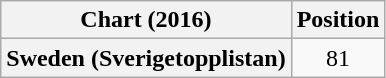<table class="wikitable plainrowheaders" style="text-align:center">
<tr>
<th>Chart (2016)</th>
<th>Position</th>
</tr>
<tr>
<th scope="row">Sweden (Sverigetopplistan)</th>
<td>81</td>
</tr>
</table>
